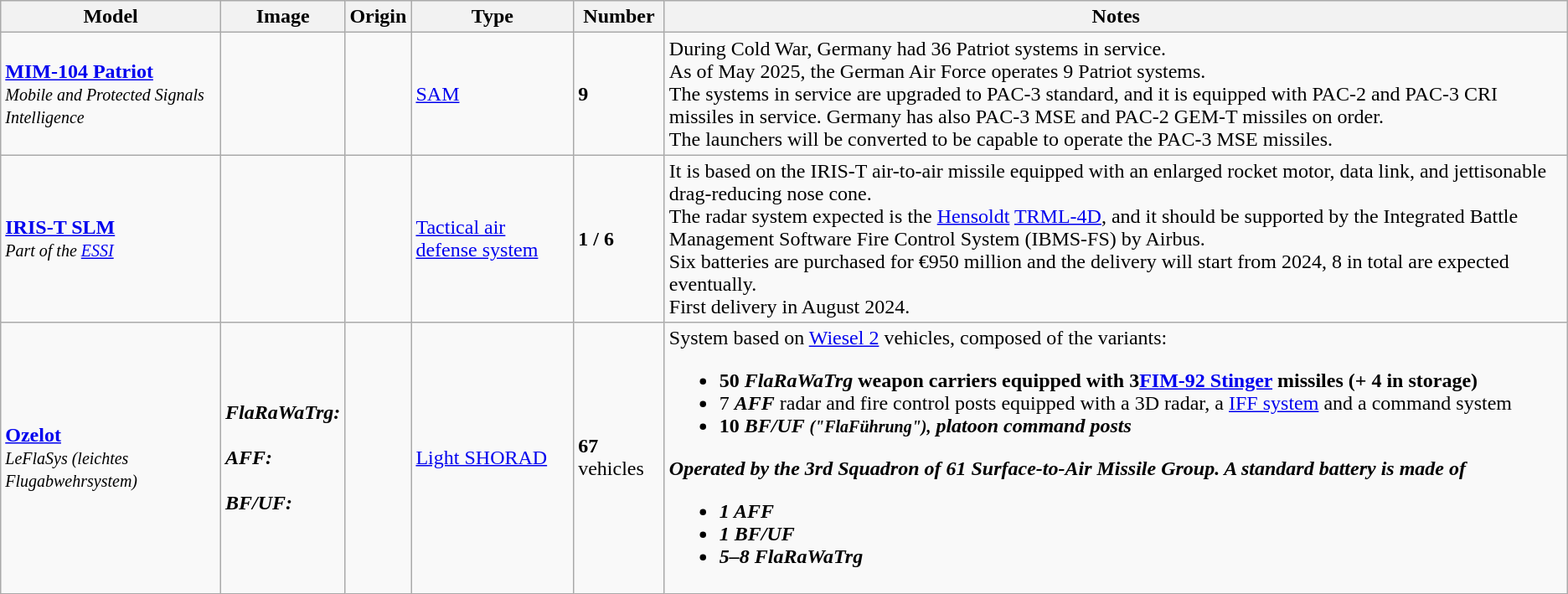<table class="wikitable">
<tr>
<th>Model</th>
<th>Image</th>
<th>Origin</th>
<th>Type</th>
<th>Number</th>
<th>Notes</th>
</tr>
<tr>
<td><strong><a href='#'>MIM-104 Patriot</a></strong><br><em><small>Mobile and Protected Signals Intelligence</small></em></td>
<td></td>
<td><small></small><br><small></small></td>
<td><a href='#'>SAM</a></td>
<td><strong>9</strong></td>
<td>During Cold War, Germany had 36 Patriot systems in service.<br>As of May 2025, the German Air Force operates 9 Patriot systems.<br>The systems in service are upgraded to PAC-3 standard, and it is equipped with PAC-2 and PAC-3 CRI missiles in service. Germany has also PAC-3 MSE and PAC-2 GEM-T missiles on order.<br>The launchers will be converted to be capable to operate the PAC-3 MSE missiles.</td>
</tr>
<tr>
<td><strong><a href='#'>IRIS-T SLM</a></strong><br><small><em>Part of the <a href='#'>ESSI</a></em></small></td>
<td><br></td>
<td><small></small></td>
<td><a href='#'>Tactical air defense system</a></td>
<td><strong>1 / 6</strong></td>
<td>It is based on the IRIS-T air-to-air missile equipped with an enlarged rocket motor, data link, and jettisonable drag-reducing nose cone.<br>The radar system expected is the <a href='#'>Hensoldt</a> <a href='#'>TRML-4D</a>, and it should be supported by the Integrated Battle Management Software Fire Control System (IBMS-FS) by Airbus.<br>Six batteries are purchased for €950 million and the delivery will start from 2024, 8 in total are expected eventually.<br>First delivery in August 2024.</td>
</tr>
<tr>
<td><a href='#'><strong>Ozelot</strong></a><br><em><small>LeFlaSys (leichtes Flugabwehrsystem)</small></em></td>
<td><strong><em>FlaRaWaTrg:</em></strong><br><br><strong><em>AFF:</em></strong><br><br><strong><em>BF/UF:</em></strong><br></td>
<td><small></small><br><small></small></td>
<td><a href='#'>Light SHORAD</a></td>
<td><strong>67</strong> vehicles</td>
<td>System based on <a href='#'>Wiesel 2</a> vehicles, composed of the variants:<br><ul><li><strong>50 <em>FlaRaWaTrg</em> weapon carriers equipped with 3<a href='#'>FIM-92 Stinger</a> missiles (+ 4 in storage)</strong></li><li>7 <strong><em>AFF</em></strong> radar and fire control posts equipped with a 3D radar, a <a href='#'>IFF system</a> and a command system</li><li><strong>10 <em>BF/UF<strong><em> <small></em>("FlaFührung"),<em></small> platoon command posts</li></ul>Operated by the 3rd Squadron of 61 Surface-to-Air Missile Group. A standard battery is made of<ul><li>1 AFF</li><li>1 BF/UF</li><li>5–8 FlaRaWaTrg</li></ul></td>
</tr>
</table>
